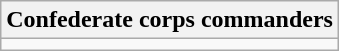<table class=wikitable>
<tr>
<th bgcolor="#c0c0c0">Confederate corps commanders</th>
</tr>
<tr>
<td></td>
</tr>
</table>
